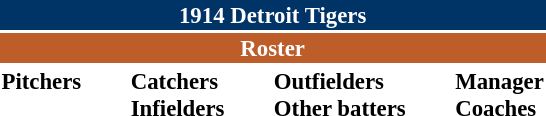<table class="toccolours" style="font-size: 95%;">
<tr>
<th colspan="10" style="background-color: #003366; color: white; text-align: center;">1914 Detroit Tigers</th>
</tr>
<tr>
<td colspan="10" style="background-color: #bd5d29; color: white; text-align: center;"><strong>Roster</strong></td>
</tr>
<tr>
<td valign="top"><strong>Pitchers</strong><br>










</td>
<td width="25px"></td>
<td valign="top"><strong>Catchers</strong><br>


<strong>Infielders</strong>








</td>
<td width="25px"></td>
<td valign="top"><strong>Outfielders</strong><br>




<strong>Other batters</strong>
</td>
<td width="25px"></td>
<td valign="top"><strong>Manager</strong><br>
<strong>Coaches</strong>

</td>
</tr>
</table>
